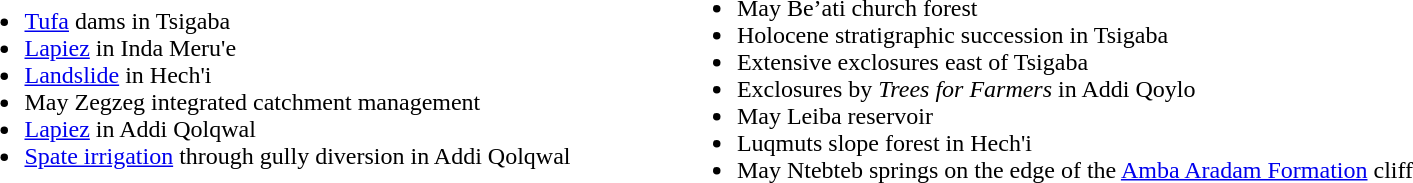<table>
<tr>
<td><br><ul><li><a href='#'>Tufa</a> dams in Tsigaba</li><li><a href='#'>Lapiez</a> in Inda Meru'e</li><li><a href='#'>Landslide</a> in Hech'i</li><li>May Zegzeg integrated catchment management</li><li><a href='#'>Lapiez</a> in Addi Qolqwal</li><li><a href='#'>Spate irrigation</a> through gully diversion in Addi Qolqwal</li></ul></td>
<td WIDTH="63"></td>
<td><br><ul><li>May Be’ati church forest</li><li>Holocene stratigraphic succession in Tsigaba</li><li>Extensive exclosures east of Tsigaba</li><li>Exclosures by <em>Trees for Farmers</em> in Addi Qoylo</li><li>May Leiba reservoir</li><li>Luqmuts slope forest in Hech'i</li><li>May Ntebteb springs on the edge of the <a href='#'>Amba Aradam Formation</a> cliff</li></ul></td>
</tr>
</table>
